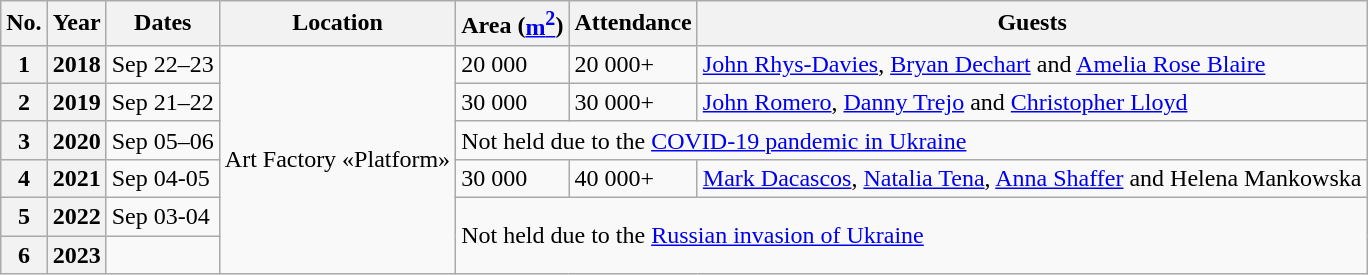<table class="wikitable">
<tr>
<th>No.</th>
<th>Year</th>
<th>Dates</th>
<th>Location</th>
<th>Area (<a href='#'>m<sup>2</sup></a>)</th>
<th>Attendance</th>
<th>Guests</th>
</tr>
<tr>
<th>1</th>
<th>2018</th>
<td>Sep 22–23</td>
<td rowspan="6">Art Factory «Platform»</td>
<td>20 000</td>
<td>20 000+</td>
<td><a href='#'>John Rhys-Davies</a>, <a href='#'>Bryan Dechart</a> and <a href='#'>Amelia Rose Blaire</a></td>
</tr>
<tr>
<th>2</th>
<th>2019</th>
<td>Sep 21–22</td>
<td>30 000</td>
<td>30 000+</td>
<td><a href='#'>John Romero</a>, <a href='#'>Danny Trejo</a> and <a href='#'>Christopher Lloyd</a></td>
</tr>
<tr>
<th>3</th>
<th>2020</th>
<td>Sep 05–06</td>
<td colspan=3>Not held due to the <a href='#'>COVID-19 pandemic in Ukraine</a></td>
</tr>
<tr>
<th>4</th>
<th>2021</th>
<td>Sep 04-05</td>
<td>30 000</td>
<td>40 000+</td>
<td><a href='#'>Mark Dacascos</a>, <a href='#'>Natalia Tena</a>, <a href='#'>Anna Shaffer</a> and Helena Mankowska</td>
</tr>
<tr>
<th>5</th>
<th>2022</th>
<td>Sep 03-04</td>
<td rowspan=2 colspan=3>Not held due to the <a href='#'>Russian invasion of Ukraine</a></td>
</tr>
<tr>
<th>6</th>
<th>2023</th>
<td></td>
</tr>
</table>
